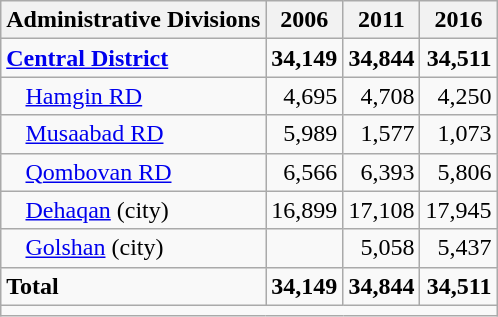<table class="wikitable">
<tr>
<th>Administrative Divisions</th>
<th>2006</th>
<th>2011</th>
<th>2016</th>
</tr>
<tr>
<td><strong><a href='#'>Central District</a></strong></td>
<td style="text-align: right;"><strong>34,149</strong></td>
<td style="text-align: right;"><strong>34,844</strong></td>
<td style="text-align: right;"><strong>34,511</strong></td>
</tr>
<tr>
<td style="padding-left: 1em;"><a href='#'>Hamgin RD</a></td>
<td style="text-align: right;">4,695</td>
<td style="text-align: right;">4,708</td>
<td style="text-align: right;">4,250</td>
</tr>
<tr>
<td style="padding-left: 1em;"><a href='#'>Musaabad RD</a></td>
<td style="text-align: right;">5,989</td>
<td style="text-align: right;">1,577</td>
<td style="text-align: right;">1,073</td>
</tr>
<tr>
<td style="padding-left: 1em;"><a href='#'>Qombovan RD</a></td>
<td style="text-align: right;">6,566</td>
<td style="text-align: right;">6,393</td>
<td style="text-align: right;">5,806</td>
</tr>
<tr>
<td style="padding-left: 1em;"><a href='#'>Dehaqan</a> (city)</td>
<td style="text-align: right;">16,899</td>
<td style="text-align: right;">17,108</td>
<td style="text-align: right;">17,945</td>
</tr>
<tr>
<td style="padding-left: 1em;"><a href='#'>Golshan</a> (city)</td>
<td style="text-align: right;"></td>
<td style="text-align: right;">5,058</td>
<td style="text-align: right;">5,437</td>
</tr>
<tr>
<td><strong>Total</strong></td>
<td style="text-align: right;"><strong>34,149</strong></td>
<td style="text-align: right;"><strong>34,844</strong></td>
<td style="text-align: right;"><strong>34,511</strong></td>
</tr>
<tr>
<td colspan=4></td>
</tr>
</table>
